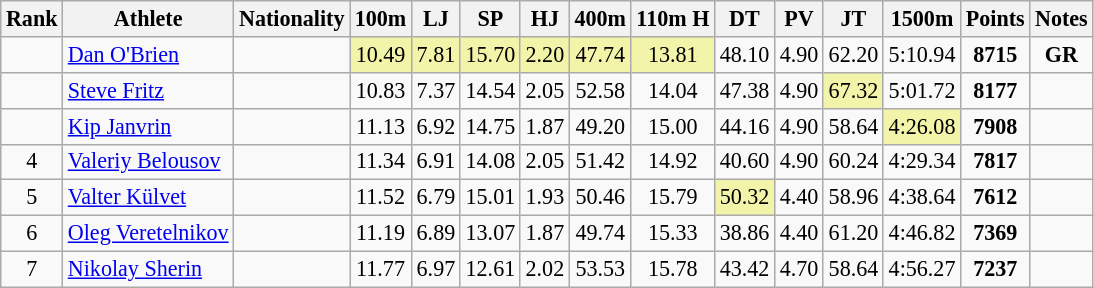<table class="wikitable sortable" style=" text-align:center; font-size:92%">
<tr>
<th>Rank</th>
<th>Athlete</th>
<th>Nationality</th>
<th>100m</th>
<th>LJ</th>
<th>SP</th>
<th>HJ</th>
<th>400m</th>
<th>110m H</th>
<th>DT</th>
<th>PV</th>
<th>JT</th>
<th>1500m</th>
<th>Points</th>
<th>Notes</th>
</tr>
<tr>
<td></td>
<td align=left><a href='#'>Dan O'Brien</a></td>
<td align=left></td>
<td bgcolor=#F2F5A9>10.49</td>
<td bgcolor=#F2F5A9>7.81</td>
<td bgcolor=#F2F5A9>15.70</td>
<td bgcolor=#F2F5A9>2.20</td>
<td bgcolor=#F2F5A9>47.74</td>
<td bgcolor=#F2F5A9>13.81</td>
<td>48.10</td>
<td>4.90</td>
<td>62.20</td>
<td>5:10.94</td>
<td><strong>8715</strong></td>
<td><strong>GR</strong></td>
</tr>
<tr>
<td></td>
<td align=left><a href='#'>Steve Fritz</a></td>
<td align=left></td>
<td>10.83</td>
<td>7.37</td>
<td>14.54</td>
<td>2.05</td>
<td>52.58</td>
<td>14.04</td>
<td>47.38</td>
<td>4.90</td>
<td bgcolor=#F2F5A9>67.32</td>
<td>5:01.72</td>
<td><strong>8177</strong></td>
<td></td>
</tr>
<tr>
<td></td>
<td align=left><a href='#'>Kip Janvrin</a></td>
<td align=left></td>
<td>11.13</td>
<td>6.92</td>
<td>14.75</td>
<td>1.87</td>
<td>49.20</td>
<td>15.00</td>
<td>44.16</td>
<td>4.90</td>
<td>58.64</td>
<td bgcolor=#F2F5A9>4:26.08</td>
<td><strong>7908</strong></td>
<td></td>
</tr>
<tr>
<td>4</td>
<td align=left><a href='#'>Valeriy Belousov</a></td>
<td align=left></td>
<td>11.34</td>
<td>6.91</td>
<td>14.08</td>
<td>2.05</td>
<td>51.42</td>
<td>14.92</td>
<td>40.60</td>
<td>4.90</td>
<td>60.24</td>
<td>4:29.34</td>
<td><strong>7817</strong></td>
<td></td>
</tr>
<tr>
<td>5</td>
<td align=left><a href='#'>Valter Külvet</a></td>
<td align=left></td>
<td>11.52</td>
<td>6.79</td>
<td>15.01</td>
<td>1.93</td>
<td>50.46</td>
<td>15.79</td>
<td bgcolor=#F2F5A9>50.32</td>
<td>4.40</td>
<td>58.96</td>
<td>4:38.64</td>
<td><strong>7612</strong></td>
<td></td>
</tr>
<tr>
<td>6</td>
<td align=left><a href='#'>Oleg Veretelnikov</a></td>
<td align=left></td>
<td>11.19</td>
<td>6.89</td>
<td>13.07</td>
<td>1.87</td>
<td>49.74</td>
<td>15.33</td>
<td>38.86</td>
<td>4.40</td>
<td>61.20</td>
<td>4:46.82</td>
<td><strong>7369</strong></td>
<td></td>
</tr>
<tr>
<td>7</td>
<td align=left><a href='#'>Nikolay Sherin</a></td>
<td align=left></td>
<td>11.77</td>
<td>6.97</td>
<td>12.61</td>
<td>2.02</td>
<td>53.53</td>
<td>15.78</td>
<td>43.42</td>
<td>4.70</td>
<td>58.64</td>
<td>4:56.27</td>
<td><strong>7237</strong></td>
<td></td>
</tr>
</table>
